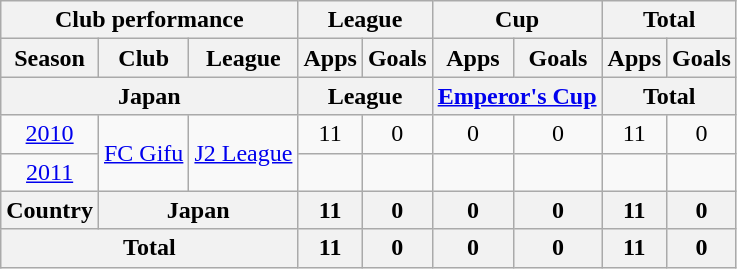<table class="wikitable" style="text-align:center;">
<tr>
<th colspan=3>Club performance</th>
<th colspan=2>League</th>
<th colspan=2>Cup</th>
<th colspan=2>Total</th>
</tr>
<tr>
<th>Season</th>
<th>Club</th>
<th>League</th>
<th>Apps</th>
<th>Goals</th>
<th>Apps</th>
<th>Goals</th>
<th>Apps</th>
<th>Goals</th>
</tr>
<tr>
<th colspan=3>Japan</th>
<th colspan=2>League</th>
<th colspan=2><a href='#'>Emperor's Cup</a></th>
<th colspan=2>Total</th>
</tr>
<tr>
<td><a href='#'>2010</a></td>
<td rowspan="2"><a href='#'>FC Gifu</a></td>
<td rowspan="2"><a href='#'>J2 League</a></td>
<td>11</td>
<td>0</td>
<td>0</td>
<td>0</td>
<td>11</td>
<td>0</td>
</tr>
<tr>
<td><a href='#'>2011</a></td>
<td></td>
<td></td>
<td></td>
<td></td>
<td></td>
<td></td>
</tr>
<tr>
<th rowspan=1>Country</th>
<th colspan=2>Japan</th>
<th>11</th>
<th>0</th>
<th>0</th>
<th>0</th>
<th>11</th>
<th>0</th>
</tr>
<tr>
<th colspan=3>Total</th>
<th>11</th>
<th>0</th>
<th>0</th>
<th>0</th>
<th>11</th>
<th>0</th>
</tr>
</table>
